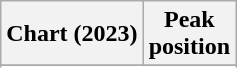<table class="wikitable sortable plainrowheaders" style="text-align:center;">
<tr>
<th scope="col">Chart (2023)</th>
<th scope="col">Peak<br>position</th>
</tr>
<tr>
</tr>
<tr>
</tr>
<tr>
</tr>
</table>
